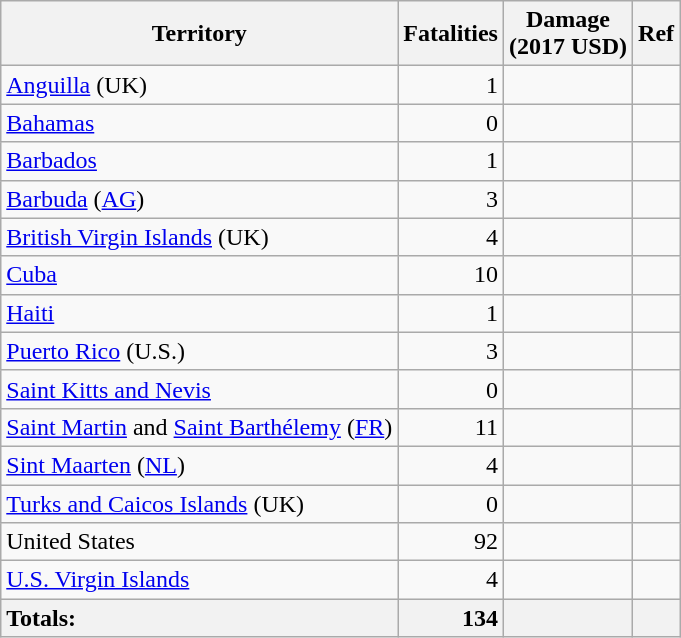<table class="wikitable sortable floatright">
<tr>
<th>Territory</th>
<th>Fatalities</th>
<th>Damage<br>(2017 USD)</th>
<th class="unsortable">Ref</th>
</tr>
<tr style="text-align:right;">
<td scope="row" style="text-align: left;"><a href='#'>Anguilla</a> (UK)</td>
<td>1</td>
<td></td>
<td></td>
</tr>
<tr style="text-align: right;">
<td scope="row" style="text-align: left;"><a href='#'>Bahamas</a></td>
<td>0</td>
<td></td>
<td></td>
</tr>
<tr style="text-align: right;">
<td scope="row" style="text-align: left;"><a href='#'>Barbados</a></td>
<td>1</td>
<td></td>
<td></td>
</tr>
<tr style="text-align:right;">
<td scope="row" style="text-align: left;"><a href='#'>Barbuda</a> (<a href='#'>AG</a>)</td>
<td>3</td>
<td></td>
<td></td>
</tr>
<tr style="text-align:right;">
<td scope="row" style="text-align: left;"><a href='#'>British Virgin Islands</a> (UK)</td>
<td>4</td>
<td></td>
<td></td>
</tr>
<tr style="text-align:right;">
<td scope="row" style="text-align: left;"><a href='#'>Cuba</a></td>
<td>10</td>
<td></td>
<td></td>
</tr>
<tr style="text-align:right;">
<td scope="row" style="text-align: left;"><a href='#'>Haiti</a></td>
<td>1</td>
<td></td>
<td></td>
</tr>
<tr style="text-align:right;">
<td scope="row" style="text-align: left;"><a href='#'>Puerto Rico</a> (U.S.)</td>
<td>3</td>
<td></td>
<td></td>
</tr>
<tr style="text-align:right;">
<td scope="row" style="text-align: left;"><a href='#'>Saint Kitts and Nevis</a></td>
<td>0</td>
<td></td>
<td></td>
</tr>
<tr style="text-align:right;">
<td scope="row" style="text-align: left;"><a href='#'>Saint Martin</a> and <a href='#'>Saint Barthélemy</a> (<a href='#'>FR</a>)</td>
<td>11</td>
<td></td>
<td></td>
</tr>
<tr style="text-align:right;">
<td scope="row" style="text-align: left;"><a href='#'>Sint Maarten</a> (<a href='#'>NL</a>)</td>
<td>4</td>
<td></td>
<td></td>
</tr>
<tr style="text-align:right;">
<td scope="row" style="text-align: left;"><a href='#'>Turks and Caicos Islands</a> (UK)</td>
<td>0</td>
<td></td>
<td></td>
</tr>
<tr style="text-align:right;">
<td scope="row" style="text-align: left;">United States</td>
<td>92</td>
<td></td>
<td></td>
</tr>
<tr style="text-align:right;">
<td scope="row" style="text-align: left;"><a href='#'>U.S. Virgin Islands</a></td>
<td>4</td>
<td></td>
<td></td>
</tr>
<tr class="sortbottom">
<th scope="row" style="text-align: left;">Totals:</th>
<th style="text-align:right;">134</th>
<th style="text-align:right;"></th>
<th style="text-align:right;"></th>
</tr>
</table>
